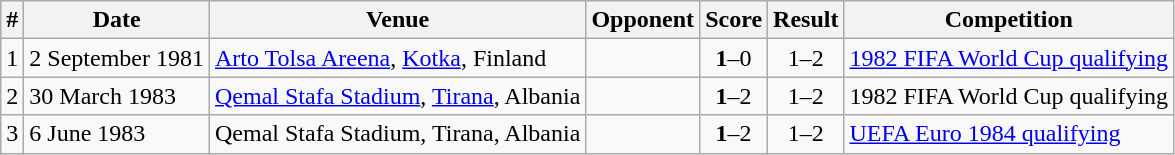<table class="wikitable collapsible">
<tr>
<th>#</th>
<th>Date</th>
<th>Venue</th>
<th>Opponent</th>
<th>Score</th>
<th>Result</th>
<th>Competition</th>
</tr>
<tr>
<td>1</td>
<td>2 September 1981</td>
<td><a href='#'>Arto Tolsa Areena</a>, <a href='#'>Kotka</a>, Finland</td>
<td></td>
<td align=center><strong>1</strong>–0</td>
<td align=center>1–2</td>
<td><a href='#'>1982 FIFA World Cup qualifying</a></td>
</tr>
<tr>
<td>2</td>
<td>30 March 1983</td>
<td><a href='#'>Qemal Stafa Stadium</a>, <a href='#'>Tirana</a>, Albania</td>
<td></td>
<td align=center><strong>1</strong>–2</td>
<td align=center>1–2</td>
<td>1982 FIFA World Cup qualifying</td>
</tr>
<tr>
<td>3</td>
<td>6 June 1983</td>
<td>Qemal Stafa Stadium, Tirana, Albania</td>
<td></td>
<td align=center><strong>1</strong>–2</td>
<td align=center>1–2</td>
<td><a href='#'>UEFA Euro 1984 qualifying</a></td>
</tr>
</table>
